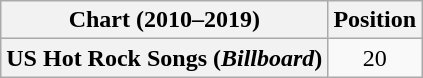<table class="wikitable plainrowheaders" style="text-align:center">
<tr>
<th scope="col">Chart (2010–2019)</th>
<th scope="col">Position</th>
</tr>
<tr>
<th scope="row">US Hot Rock Songs (<em>Billboard</em>)</th>
<td>20</td>
</tr>
</table>
